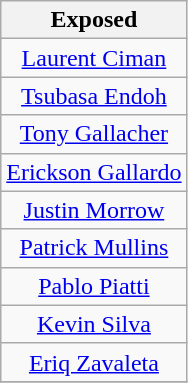<table class="wikitable" style="text-align:center">
<tr>
<th>Exposed</th>
</tr>
<tr>
<td><a href='#'>Laurent Ciman</a></td>
</tr>
<tr>
<td><a href='#'>Tsubasa Endoh</a></td>
</tr>
<tr>
<td><a href='#'>Tony Gallacher</a></td>
</tr>
<tr>
<td><a href='#'>Erickson Gallardo</a></td>
</tr>
<tr>
<td><a href='#'>Justin Morrow</a></td>
</tr>
<tr>
<td><a href='#'>Patrick Mullins</a></td>
</tr>
<tr>
<td><a href='#'>Pablo Piatti</a></td>
</tr>
<tr>
<td><a href='#'>Kevin Silva</a></td>
</tr>
<tr>
<td><a href='#'>Eriq Zavaleta</a></td>
</tr>
<tr>
</tr>
</table>
